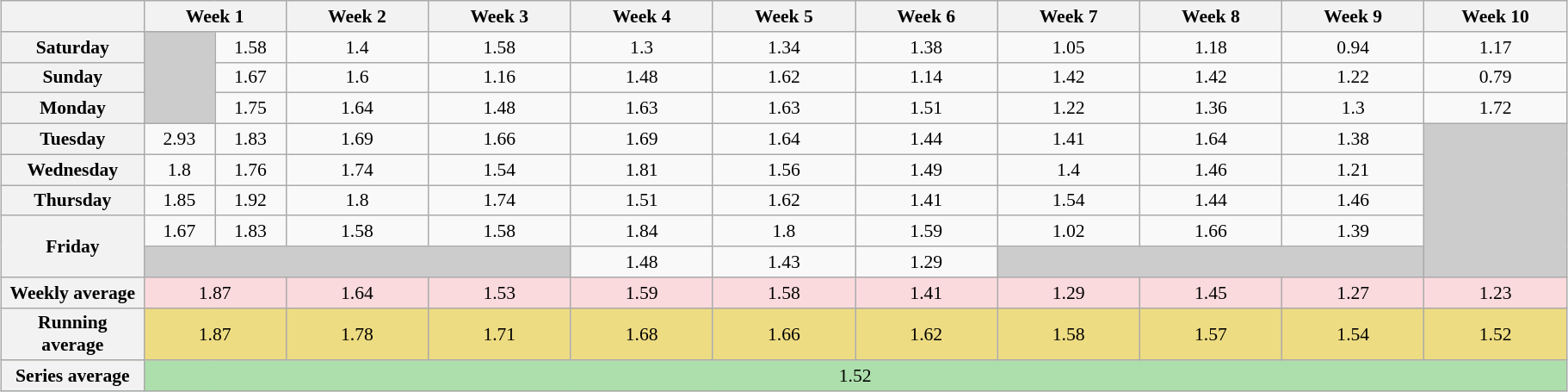<table class="wikitable" style="font-size:90%; text-align:center; width: 96%; margin-left: auto; margin-right: auto;">
<tr>
<th style="width:8%"></th>
<th style="width:8%" colspan=2>Week 1</th>
<th style="width:8%">Week 2</th>
<th style="width:8%">Week 3</th>
<th style="width:8%">Week 4</th>
<th style="width:8%">Week 5</th>
<th style="width:8%">Week 6</th>
<th style="width:8%">Week 7</th>
<th style="width:8%">Week 8</th>
<th style="width:8%">Week 9</th>
<th style="width:8%">Week 10</th>
</tr>
<tr>
<th>Saturday</th>
<td style="background:#ccc;" rowspan="3"></td>
<td>1.58</td>
<td>1.4</td>
<td>1.58</td>
<td>1.3</td>
<td>1.34</td>
<td>1.38</td>
<td>1.05</td>
<td>1.18</td>
<td>0.94</td>
<td>1.17</td>
</tr>
<tr>
<th>Sunday</th>
<td>1.67</td>
<td>1.6</td>
<td>1.16</td>
<td>1.48</td>
<td>1.62</td>
<td>1.14</td>
<td>1.42</td>
<td>1.42</td>
<td>1.22</td>
<td>0.79</td>
</tr>
<tr>
<th>Monday</th>
<td>1.75</td>
<td>1.64</td>
<td>1.48</td>
<td>1.63</td>
<td>1.63</td>
<td>1.51</td>
<td>1.22</td>
<td>1.36</td>
<td>1.3</td>
<td>1.72</td>
</tr>
<tr>
<th>Tuesday</th>
<td>2.93</td>
<td>1.83</td>
<td>1.69</td>
<td>1.66</td>
<td>1.69</td>
<td>1.64</td>
<td>1.44</td>
<td>1.41</td>
<td>1.64</td>
<td>1.38</td>
<td style="background:#ccc;" rowspan="5"></td>
</tr>
<tr>
<th>Wednesday</th>
<td>1.8</td>
<td>1.76</td>
<td>1.74</td>
<td>1.54</td>
<td>1.81</td>
<td>1.56</td>
<td>1.49</td>
<td>1.4</td>
<td>1.46</td>
<td>1.21</td>
</tr>
<tr>
<th>Thursday</th>
<td>1.85</td>
<td>1.92</td>
<td>1.8</td>
<td>1.74</td>
<td>1.51</td>
<td>1.62</td>
<td>1.41</td>
<td>1.54</td>
<td>1.44</td>
<td>1.46</td>
</tr>
<tr>
<th rowspan="2">Friday</th>
<td>1.67</td>
<td>1.83</td>
<td>1.58</td>
<td>1.58</td>
<td>1.84</td>
<td>1.8</td>
<td>1.59</td>
<td>1.02</td>
<td>1.66</td>
<td>1.39</td>
</tr>
<tr>
<td style="background:#ccc;" colspan="4"></td>
<td>1.48</td>
<td>1.43</td>
<td>1.29</td>
<td style="background:#ccc;" colspan="3"></td>
</tr>
<tr style="background:#FADADD;"|>
<th>Weekly average</th>
<td colspan=2>1.87</td>
<td>1.64</td>
<td>1.53</td>
<td>1.59</td>
<td>1.58</td>
<td>1.41</td>
<td>1.29</td>
<td>1.45</td>
<td>1.27</td>
<td>1.23</td>
</tr>
<tr style="background:#EEDC82;" |>
<th>Running average</th>
<td colspan=2>1.87</td>
<td>1.78</td>
<td>1.71</td>
<td>1.68</td>
<td>1.66</td>
<td>1.62</td>
<td>1.58</td>
<td>1.57</td>
<td>1.54</td>
<td>1.52</td>
</tr>
<tr style="background:#ADDFAD;" |>
<th>Series average</th>
<td colspan="12">1.52</td>
</tr>
</table>
